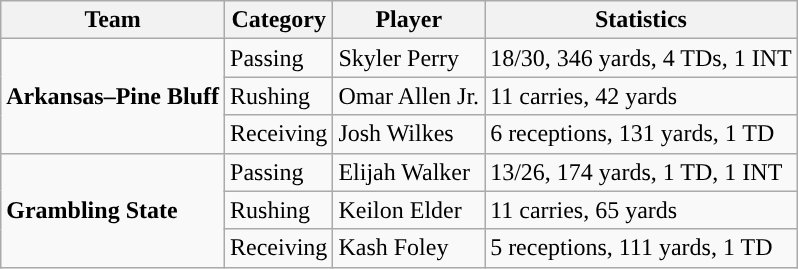<table class="wikitable" style="float: left;">
<tr>
<th>Team</th>
<th>Category</th>
<th>Player</th>
<th>Statistics</th>
</tr>
<tr>
<td rowspan=3><strong>Arkansas–Pine Bluff</strong></td>
<td>Passing</td>
<td>Skyler Perry</td>
<td>18/30, 346 yards, 4 TDs, 1 INT</td>
</tr>
<tr>
<td>Rushing</td>
<td>Omar Allen Jr.</td>
<td>11 carries, 42 yards</td>
</tr>
<tr>
<td>Receiving</td>
<td>Josh Wilkes</td>
<td>6 receptions, 131 yards, 1 TD</td>
</tr>
<tr>
<td rowspan=3><strong>Grambling State</strong></td>
<td>Passing</td>
<td>Elijah Walker</td>
<td>13/26, 174 yards, 1 TD, 1 INT</td>
</tr>
<tr>
<td>Rushing</td>
<td>Keilon Elder</td>
<td>11 carries, 65 yards</td>
</tr>
<tr>
<td>Receiving</td>
<td>Kash Foley</td>
<td>5 receptions, 111 yards, 1 TD</td>
</tr>
</table>
